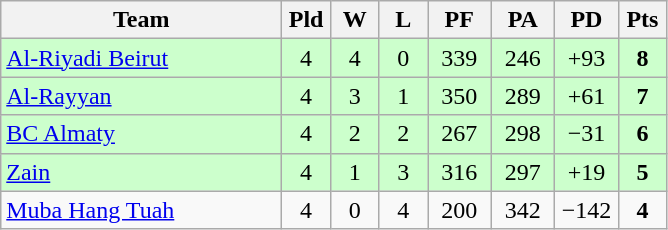<table class="wikitable" style="text-align:center;">
<tr>
<th width=180>Team</th>
<th width=25>Pld</th>
<th width=25>W</th>
<th width=25>L</th>
<th width=35>PF</th>
<th width=35>PA</th>
<th width=35>PD</th>
<th width=25>Pts</th>
</tr>
<tr bgcolor="#ccffcc">
<td align="left"> <a href='#'>Al-Riyadi Beirut</a></td>
<td>4</td>
<td>4</td>
<td>0</td>
<td>339</td>
<td>246</td>
<td>+93</td>
<td><strong>8</strong></td>
</tr>
<tr bgcolor="#ccffcc">
<td align="left"> <a href='#'>Al-Rayyan</a></td>
<td>4</td>
<td>3</td>
<td>1</td>
<td>350</td>
<td>289</td>
<td>+61</td>
<td><strong>7</strong></td>
</tr>
<tr bgcolor="#ccffcc">
<td align="left"> <a href='#'>BC Almaty</a></td>
<td>4</td>
<td>2</td>
<td>2</td>
<td>267</td>
<td>298</td>
<td>−31</td>
<td><strong>6</strong></td>
</tr>
<tr bgcolor="#ccffcc">
<td align="left"> <a href='#'>Zain</a></td>
<td>4</td>
<td>1</td>
<td>3</td>
<td>316</td>
<td>297</td>
<td>+19</td>
<td><strong>5</strong></td>
</tr>
<tr>
<td align="left"> <a href='#'>Muba Hang Tuah</a></td>
<td>4</td>
<td>0</td>
<td>4</td>
<td>200</td>
<td>342</td>
<td>−142</td>
<td><strong>4</strong></td>
</tr>
</table>
